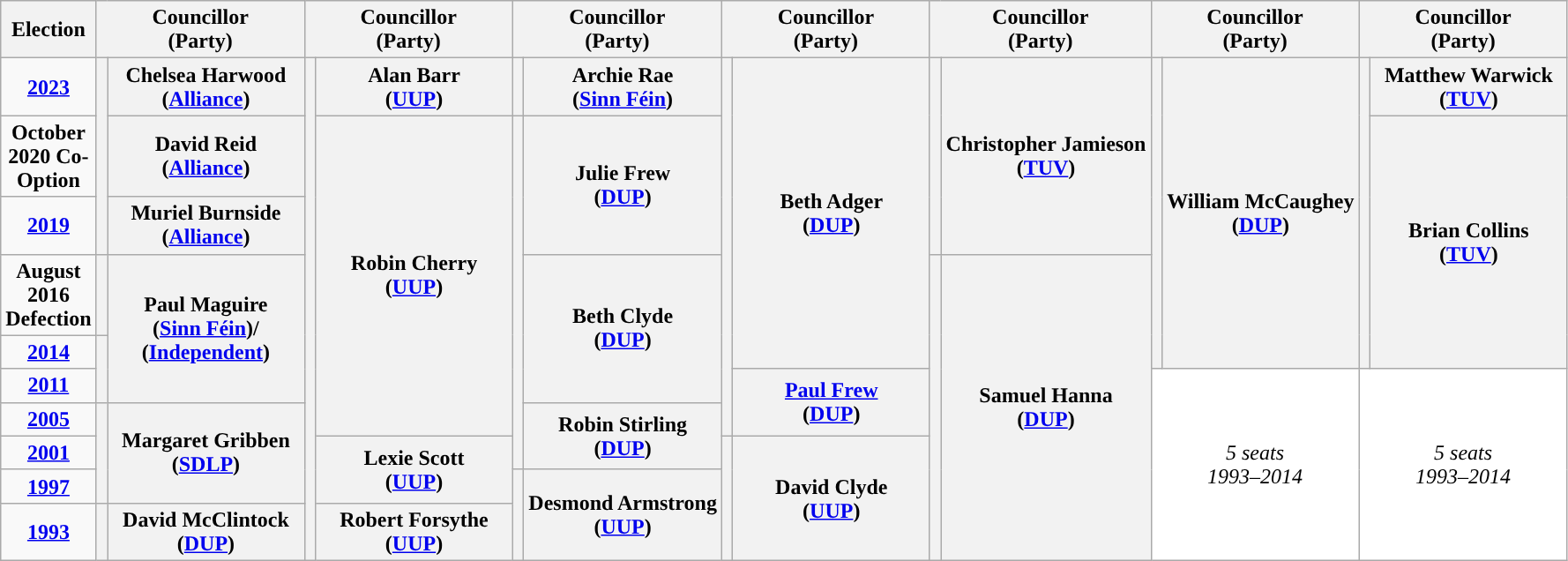<table class="wikitable" style="text-align:center">
<tr>
<th scope="col" width="50">Election</th>
<th scope="col" width="150" colspan = "2">Councillor<br> (Party)</th>
<th scope="col" width="150" colspan = "2">Councillor<br> (Party)</th>
<th scope="col" width="150" colspan = "2">Councillor<br> (Party)</th>
<th scope="col" width="150" colspan = "2">Councillor<br> (Party)</th>
<th scope="col" width="150" colspan = "2">Councillor<br> (Party)</th>
<th scope="col" width="150" colspan = "2">Councillor<br> (Party)</th>
<th scope="col" width="150" colspan = "2">Councillor<br> (Party)</th>
</tr>
<tr>
<td><strong><a href='#'>2023</a></strong></td>
<th rowspan="3" width="1" style="background-color: "></th>
<th rowspan = "1">Chelsea Harwood <br> (<a href='#'>Alliance</a>)</th>
<th rowspan="10" width="1" style="background-color: "></th>
<th rowspan = "1">Alan Barr <br> (<a href='#'>UUP</a>)</th>
<th rowspan="1" width="1" style="background-color: "></th>
<th rowspan = "1">Archie Rae <br> (<a href='#'>Sinn Féin</a>)</th>
<th rowspan="7" width="1" style="background-color: "></th>
<th rowspan = "5">Beth Adger <br> (<a href='#'>DUP</a>)</th>
<th rowspan="3" width="1" style="background-color: "></th>
<th rowspan = "3">Christopher Jamieson <br> (<a href='#'>TUV</a>)</th>
<th rowspan="5" width="1" style="background-color: "></th>
<th rowspan = "5">William McCaughey <br> (<a href='#'>DUP</a>)</th>
<th rowspan="5" width="1" style="background-color: "></th>
<th rowspan = "1">Matthew Warwick <br> (<a href='#'>TUV</a>)</th>
</tr>
<tr>
<td><strong>October 2020 Co-Option</strong></td>
<th rowspan = "1">David Reid <br> (<a href='#'>Alliance</a>)</th>
<th rowspan = "6">Robin Cherry <br> (<a href='#'>UUP</a>)</th>
<th rowspan="7" width="1" style="background-color: "></th>
<th rowspan = "2">Julie Frew <br> (<a href='#'>DUP</a>)</th>
<th rowspan = "4">Brian Collins <br> (<a href='#'>TUV</a>)</th>
</tr>
<tr>
<td><strong><a href='#'>2019</a></strong></td>
<th rowspan = "1">Muriel Burnside <br> (<a href='#'>Alliance</a>)</th>
</tr>
<tr>
<td><strong>August 2016 Defection</strong></td>
<th rowspan="1" width="1" style="background-color: "></th>
<th rowspan = "3">Paul Maguire <br> (<a href='#'>Sinn Féin</a>)/ <br> (<a href='#'>Independent</a>)</th>
<th rowspan = "3">Beth Clyde <br> (<a href='#'>DUP</a>)</th>
<th rowspan="7" width="1" style="background-color: "></th>
<th rowspan = "7">Samuel Hanna <br> (<a href='#'>DUP</a>)</th>
</tr>
<tr>
<td><strong><a href='#'>2014</a></strong></td>
<th rowspan="2" width="1" style="background-color: "></th>
</tr>
<tr>
<td><strong><a href='#'>2011</a></strong></td>
<th rowspan = "2"><a href='#'>Paul Frew</a> <br> (<a href='#'>DUP</a>)</th>
<td colspan="2" rowspan="5" style="background-color:#FFFFFF"><em>5 seats<br>1993–2014</em></td>
<td colspan="2" rowspan="5" style="background-color:#FFFFFF"><em>5 seats<br>1993–2014</em></td>
</tr>
<tr>
<td><strong><a href='#'>2005</a></strong></td>
<th rowspan="3" width="1" style="background-color: "></th>
<th rowspan = "3">Margaret Gribben <br> (<a href='#'>SDLP</a>)</th>
<th rowspan = "2">Robin Stirling <br> (<a href='#'>DUP</a>)</th>
</tr>
<tr>
<td><strong><a href='#'>2001</a></strong></td>
<th rowspan = "2">Lexie Scott <br> (<a href='#'>UUP</a>)</th>
<th rowspan="3" width="1" style="background-color: "></th>
<th rowspan = "3">David Clyde <br> (<a href='#'>UUP</a>)</th>
</tr>
<tr>
<td><strong><a href='#'>1997</a></strong></td>
<th rowspan="2" width="1" style="background-color: "></th>
<th rowspan = "2">Desmond Armstrong <br> (<a href='#'>UUP</a>)</th>
</tr>
<tr>
<td><strong><a href='#'>1993</a></strong></td>
<th rowspan="1" width="1" style="background-color: "></th>
<th rowspan = "1">David McClintock <br> (<a href='#'>DUP</a>)</th>
<th rowspan = "1">Robert Forsythe <br> (<a href='#'>UUP</a>)</th>
</tr>
</table>
